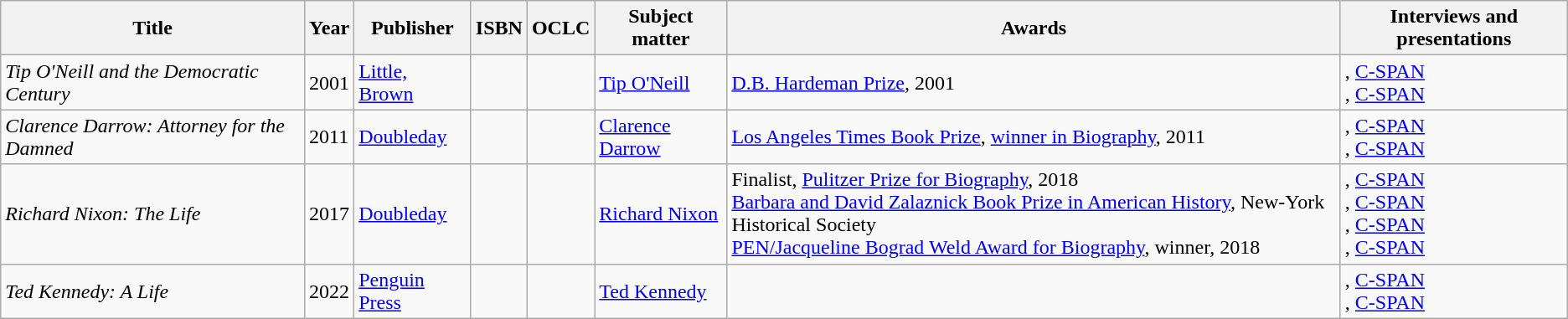<table class="wikitable">
<tr>
<th>Title</th>
<th>Year</th>
<th>Publisher</th>
<th>ISBN</th>
<th>OCLC</th>
<th>Subject matter</th>
<th>Awards</th>
<th>Interviews and presentations</th>
</tr>
<tr>
<td><em>Tip O'Neill and the Democratic Century</em></td>
<td>2001</td>
<td><a href='#'>Little, Brown</a></td>
<td></td>
<td></td>
<td><a href='#'>Tip O'Neill</a></td>
<td><a href='#'>D.B. Hardeman Prize</a>, 2001</td>
<td>, <a href='#'>C-SPAN</a><br>, <a href='#'>C-SPAN</a></td>
</tr>
<tr>
<td><em>Clarence Darrow: Attorney for the Damned</em></td>
<td>2011</td>
<td><a href='#'>Doubleday</a></td>
<td></td>
<td></td>
<td><a href='#'>Clarence Darrow</a></td>
<td><a href='#'>Los Angeles Times Book Prize</a>, <a href='#'>winner in Biography</a>, 2011</td>
<td>, <a href='#'>C-SPAN</a><br>, <a href='#'>C-SPAN</a></td>
</tr>
<tr>
<td><em>Richard Nixon: The Life</em></td>
<td>2017</td>
<td><a href='#'>Doubleday</a></td>
<td></td>
<td></td>
<td><a href='#'>Richard Nixon</a></td>
<td>Finalist, <a href='#'>Pulitzer Prize for Biography</a>, 2018<br><a href='#'>Barbara and David Zalaznick Book Prize in American History</a>, New-York Historical Society<br><a href='#'>PEN/Jacqueline Bograd Weld Award for Biography</a>, winner, 2018</td>
<td>, <a href='#'>C-SPAN</a><br>, <a href='#'>C-SPAN</a><br>, <a href='#'>C-SPAN</a><br>, <a href='#'>C-SPAN</a></td>
</tr>
<tr>
<td><em>Ted Kennedy: A Life</em></td>
<td>2022</td>
<td><a href='#'>Penguin Press</a></td>
<td></td>
<td></td>
<td><a href='#'>Ted Kennedy</a></td>
<td></td>
<td>, <a href='#'>C-SPAN</a><br>, <a href='#'>C-SPAN</a></td>
</tr>
</table>
